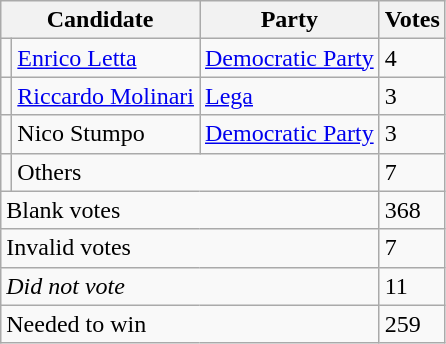<table class="wikitable" style="font-size: align=left">
<tr>
<th colspan=2>Candidate</th>
<th>Party</th>
<th>Votes</th>
</tr>
<tr>
<td bgcolor=></td>
<td><a href='#'>Enrico Letta</a></td>
<td><a href='#'>Democratic Party</a></td>
<td>4</td>
</tr>
<tr>
<td bgcolor=></td>
<td><a href='#'>Riccardo Molinari</a></td>
<td><a href='#'>Lega</a></td>
<td>3</td>
</tr>
<tr>
<td bgcolor=></td>
<td>Nico Stumpo</td>
<td><a href='#'>Democratic Party</a></td>
<td>3</td>
</tr>
<tr>
<td bgcolor=></td>
<td colspan=2>Others</td>
<td>7</td>
</tr>
<tr>
<td colspan=3>Blank votes</td>
<td>368</td>
</tr>
<tr>
<td colspan=3>Invalid votes</td>
<td>7</td>
</tr>
<tr>
<td colspan=3><em>Did not vote</em></td>
<td>11</td>
</tr>
<tr>
<td colspan=3>Needed to win</td>
<td>259</td>
</tr>
</table>
